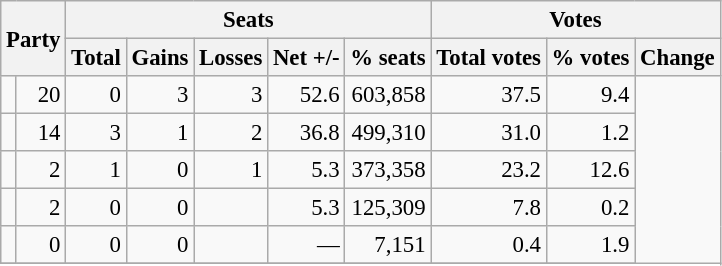<table class="wikitable" style="text-align:right; font-size:95%;">
<tr>
<th colspan="2" rowspan="2">Party</th>
<th colspan="5">Seats</th>
<th colspan="3">Votes</th>
</tr>
<tr>
<th>Total</th>
<th>Gains</th>
<th>Losses</th>
<th>Net +/-</th>
<th>% seats</th>
<th>Total votes</th>
<th>% votes</th>
<th>Change</th>
</tr>
<tr>
<td></td>
<td align="right">20</td>
<td align="right">0</td>
<td align="right">3</td>
<td align="right">3</td>
<td align="right">52.6</td>
<td align="right">603,858</td>
<td align="right">37.5</td>
<td align="right">9.4</td>
</tr>
<tr>
<td></td>
<td align="right">14</td>
<td align="right">3</td>
<td align="right">1</td>
<td align="right">2</td>
<td align="right">36.8</td>
<td align="right">499,310</td>
<td align="right">31.0</td>
<td align="right">1.2</td>
</tr>
<tr>
<td></td>
<td align="right">2</td>
<td align="right">1</td>
<td align="right">0</td>
<td align="right">1</td>
<td align="right">5.3</td>
<td align="right">373,358</td>
<td align="right">23.2</td>
<td align="right">12.6</td>
</tr>
<tr>
<td></td>
<td align="right">2</td>
<td align="right">0</td>
<td align="right">0</td>
<td align="right"></td>
<td align="right">5.3</td>
<td align="right">125,309</td>
<td align="right">7.8</td>
<td align="right">0.2</td>
</tr>
<tr>
<td></td>
<td align="right">0</td>
<td align="right">0</td>
<td align="right">0</td>
<td align="right"></td>
<td align="right">—</td>
<td align="right">7,151</td>
<td align="right">0.4</td>
<td align="right">1.9</td>
</tr>
<tr>
</tr>
</table>
